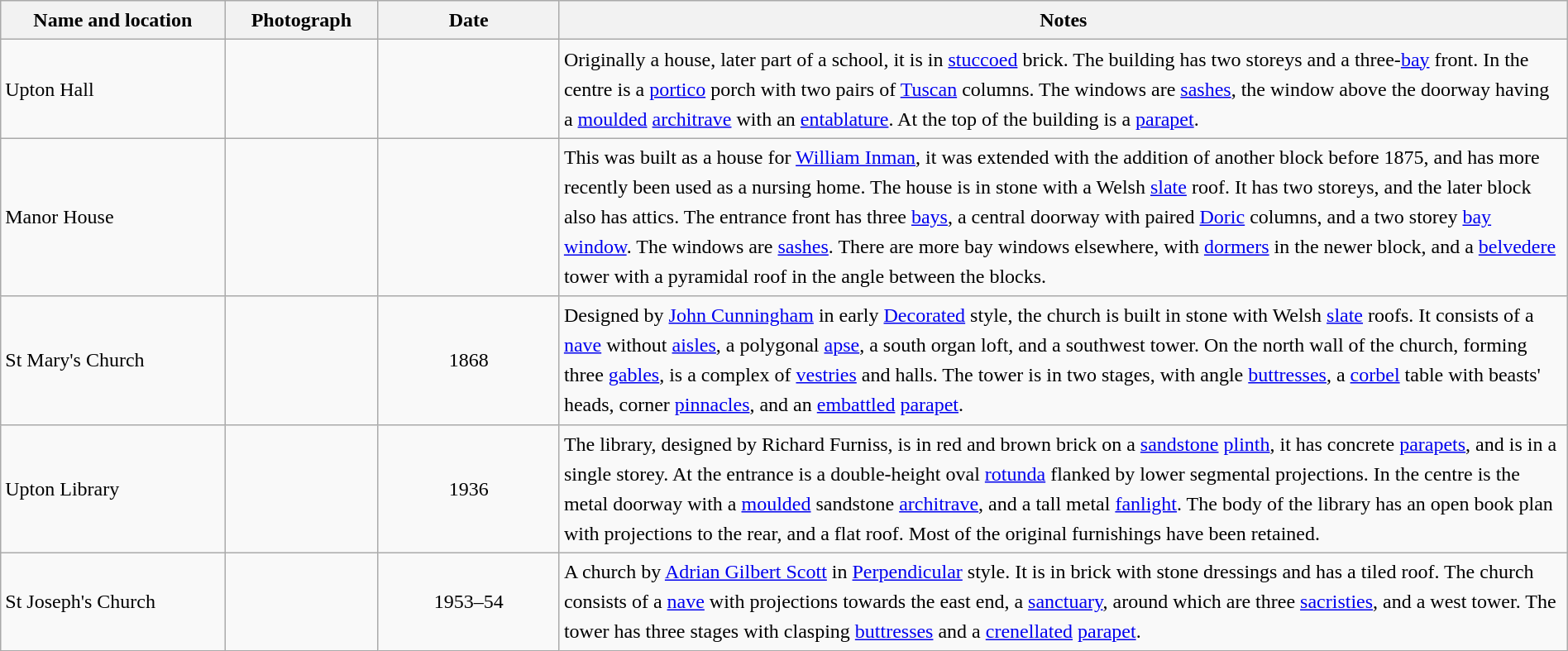<table class="wikitable sortable plainrowheaders" style="width:100%;border:0px;text-align:left;line-height:150%;">
<tr>
<th scope="col"  style="width:150px">Name and location</th>
<th scope="col"  style="width:100px" class="unsortable">Photograph</th>
<th scope="col"  style="width:120px">Date</th>
<th scope="col"  style="width:700px" class="unsortable">Notes</th>
</tr>
<tr>
<td>Upton Hall<br><small></small></td>
<td></td>
<td align="center"></td>
<td>Originally a house, later part of a school, it is in <a href='#'>stuccoed</a> brick.  The building has two storeys and a three-<a href='#'>bay</a> front.  In the centre is a <a href='#'>portico</a> porch with two pairs of <a href='#'>Tuscan</a> columns.  The windows are <a href='#'>sashes</a>, the window above the doorway having a <a href='#'>moulded</a> <a href='#'>architrave</a> with an <a href='#'>entablature</a>.  At the top of the building is a <a href='#'>parapet</a>.</td>
</tr>
<tr>
<td>Manor House<br><small></small></td>
<td></td>
<td align="center"></td>
<td>This was built as a house for <a href='#'>William Inman</a>, it was extended with the addition of another block before 1875, and has more recently been used as a nursing home.  The house is in stone with a Welsh <a href='#'>slate</a> roof.  It has two storeys, and the later block also has attics.  The entrance front has three <a href='#'>bays</a>, a central doorway with paired <a href='#'>Doric</a> columns, and a two storey <a href='#'>bay window</a>.  The windows are <a href='#'>sashes</a>.  There are more bay windows elsewhere, with <a href='#'>dormers</a> in the newer block, and a <a href='#'>belvedere</a> tower with a pyramidal roof in the angle between the blocks.</td>
</tr>
<tr>
<td>St Mary's Church<br><small></small></td>
<td></td>
<td align="center">1868</td>
<td>Designed by <a href='#'>John Cunningham</a> in early <a href='#'>Decorated</a> style, the church is built in stone with Welsh <a href='#'>slate</a> roofs.  It consists of a <a href='#'>nave</a> without <a href='#'>aisles</a>, a polygonal <a href='#'>apse</a>, a south organ loft, and a southwest tower.  On the north wall of the church, forming three <a href='#'>gables</a>, is a complex of <a href='#'>vestries</a> and halls.  The tower is in two stages, with angle <a href='#'>buttresses</a>, a <a href='#'>corbel</a> table with beasts' heads, corner <a href='#'>pinnacles</a>, and an <a href='#'>embattled</a> <a href='#'>parapet</a>.</td>
</tr>
<tr>
<td>Upton Library<br><small></small></td>
<td></td>
<td align="center">1936</td>
<td>The library, designed by Richard Furniss, is in red and brown brick on a <a href='#'>sandstone</a> <a href='#'>plinth</a>, it has concrete <a href='#'>parapets</a>, and is in a single storey.  At the entrance is a double-height oval <a href='#'>rotunda</a> flanked by lower segmental projections.  In the centre is the metal doorway with a <a href='#'>moulded</a> sandstone <a href='#'>architrave</a>, and a tall metal <a href='#'>fanlight</a>.  The body of the library has an open book plan with projections to the rear, and a flat roof.  Most of the original furnishings have been retained.</td>
</tr>
<tr>
<td>St Joseph's Church<br><small></small></td>
<td></td>
<td align="center">1953–54</td>
<td>A church by <a href='#'>Adrian Gilbert Scott</a> in <a href='#'>Perpendicular</a> style.  It is in brick with stone dressings and has a tiled roof.  The church consists of a <a href='#'>nave</a> with projections towards the east end, a <a href='#'>sanctuary</a>, around which are three <a href='#'>sacristies</a>, and a west tower.  The tower has three stages with clasping <a href='#'>buttresses</a> and a <a href='#'>crenellated</a> <a href='#'>parapet</a>.</td>
</tr>
<tr>
</tr>
</table>
